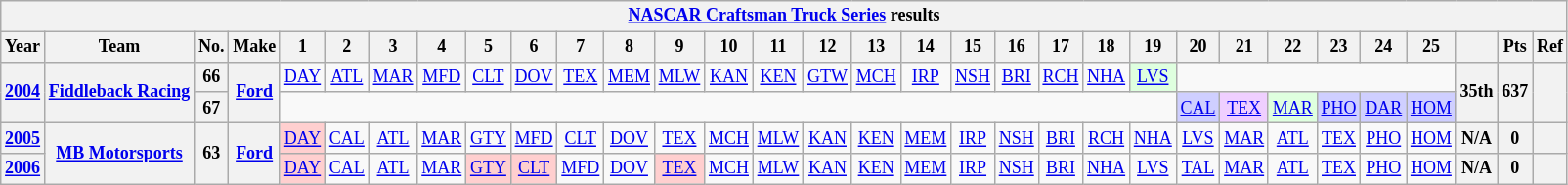<table class="wikitable" style="text-align:center; font-size:75%">
<tr>
<th colspan=32><a href='#'>NASCAR Craftsman Truck Series</a> results</th>
</tr>
<tr>
<th>Year</th>
<th>Team</th>
<th>No.</th>
<th>Make</th>
<th>1</th>
<th>2</th>
<th>3</th>
<th>4</th>
<th>5</th>
<th>6</th>
<th>7</th>
<th>8</th>
<th>9</th>
<th>10</th>
<th>11</th>
<th>12</th>
<th>13</th>
<th>14</th>
<th>15</th>
<th>16</th>
<th>17</th>
<th>18</th>
<th>19</th>
<th>20</th>
<th>21</th>
<th>22</th>
<th>23</th>
<th>24</th>
<th>25</th>
<th></th>
<th>Pts</th>
<th>Ref</th>
</tr>
<tr>
<th rowspan=2><a href='#'>2004</a></th>
<th rowspan=2><a href='#'>Fiddleback Racing</a></th>
<th>66</th>
<th rowspan=2><a href='#'>Ford</a></th>
<td><a href='#'>DAY</a></td>
<td><a href='#'>ATL</a></td>
<td><a href='#'>MAR</a></td>
<td><a href='#'>MFD</a></td>
<td><a href='#'>CLT</a></td>
<td><a href='#'>DOV</a></td>
<td><a href='#'>TEX</a></td>
<td><a href='#'>MEM</a></td>
<td><a href='#'>MLW</a></td>
<td><a href='#'>KAN</a></td>
<td><a href='#'>KEN</a></td>
<td><a href='#'>GTW</a></td>
<td><a href='#'>MCH</a></td>
<td><a href='#'>IRP</a></td>
<td><a href='#'>NSH</a></td>
<td><a href='#'>BRI</a></td>
<td><a href='#'>RCH</a></td>
<td><a href='#'>NHA</a></td>
<td style="background:#DFFFDF;"><a href='#'>LVS</a><br></td>
<td colspan=6></td>
<th rowspan=2>35th</th>
<th rowspan=2>637</th>
<th rowspan=2></th>
</tr>
<tr>
<th>67</th>
<td colspan=19></td>
<td style="background:#CFCFFF;"><a href='#'>CAL</a><br></td>
<td style="background:#EFCFFF;"><a href='#'>TEX</a><br></td>
<td style="background:#DFFFDF;"><a href='#'>MAR</a><br></td>
<td style="background:#CFCFFF;"><a href='#'>PHO</a><br></td>
<td style="background:#CFCFFF;"><a href='#'>DAR</a><br></td>
<td style="background:#CFCFFF;"><a href='#'>HOM</a><br></td>
</tr>
<tr>
<th><a href='#'>2005</a></th>
<th rowspan=2><a href='#'>MB Motorsports</a></th>
<th rowspan=2>63</th>
<th rowspan=2><a href='#'>Ford</a></th>
<td style="background:#FFCFCF;"><a href='#'>DAY</a><br></td>
<td><a href='#'>CAL</a></td>
<td><a href='#'>ATL</a></td>
<td><a href='#'>MAR</a></td>
<td><a href='#'>GTY</a></td>
<td><a href='#'>MFD</a></td>
<td><a href='#'>CLT</a></td>
<td><a href='#'>DOV</a></td>
<td><a href='#'>TEX</a></td>
<td><a href='#'>MCH</a></td>
<td><a href='#'>MLW</a></td>
<td><a href='#'>KAN</a></td>
<td><a href='#'>KEN</a></td>
<td><a href='#'>MEM</a></td>
<td><a href='#'>IRP</a></td>
<td><a href='#'>NSH</a></td>
<td><a href='#'>BRI</a></td>
<td><a href='#'>RCH</a></td>
<td><a href='#'>NHA</a></td>
<td><a href='#'>LVS</a></td>
<td><a href='#'>MAR</a></td>
<td><a href='#'>ATL</a></td>
<td><a href='#'>TEX</a></td>
<td><a href='#'>PHO</a></td>
<td><a href='#'>HOM</a></td>
<th>N/A</th>
<th>0</th>
<th></th>
</tr>
<tr>
<th><a href='#'>2006</a></th>
<td style="background:#FFCFCF;"><a href='#'>DAY</a><br></td>
<td><a href='#'>CAL</a></td>
<td><a href='#'>ATL</a></td>
<td><a href='#'>MAR</a></td>
<td style="background:#FFCFCF;"><a href='#'>GTY</a><br></td>
<td style="background:#FFCFCF;"><a href='#'>CLT</a><br></td>
<td><a href='#'>MFD</a></td>
<td><a href='#'>DOV</a></td>
<td style="background:#FFCFCF;"><a href='#'>TEX</a><br></td>
<td><a href='#'>MCH</a></td>
<td><a href='#'>MLW</a></td>
<td><a href='#'>KAN</a></td>
<td><a href='#'>KEN</a></td>
<td><a href='#'>MEM</a></td>
<td><a href='#'>IRP</a></td>
<td><a href='#'>NSH</a></td>
<td><a href='#'>BRI</a></td>
<td><a href='#'>NHA</a></td>
<td><a href='#'>LVS</a></td>
<td><a href='#'>TAL</a></td>
<td><a href='#'>MAR</a></td>
<td><a href='#'>ATL</a></td>
<td><a href='#'>TEX</a></td>
<td><a href='#'>PHO</a></td>
<td><a href='#'>HOM</a></td>
<th>N/A</th>
<th>0</th>
<th></th>
</tr>
</table>
